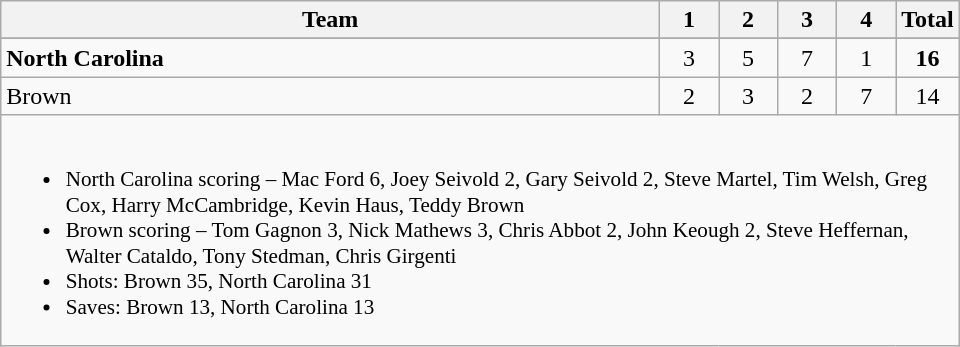<table class="wikitable" style="text-align:center; max-width:40em">
<tr>
<th>Team</th>
<th style="width:2em">1</th>
<th style="width:2em">2</th>
<th style="width:2em">3</th>
<th style="width:2em">4</th>
<th style="width:2em">Total</th>
</tr>
<tr>
</tr>
<tr>
<td style="text-align:left"><strong>North Carolina</strong></td>
<td>3</td>
<td>5</td>
<td>7</td>
<td>1</td>
<td><strong>16</strong></td>
</tr>
<tr>
<td style="text-align:left">Brown</td>
<td>2</td>
<td>3</td>
<td>2</td>
<td>7</td>
<td>14</td>
</tr>
<tr>
<td colspan=6 style="text-align:left; font-size:88%;"><br><ul><li>North Carolina scoring – Mac Ford 6, Joey Seivold 2, Gary Seivold 2, Steve Martel, Tim Welsh, Greg Cox, Harry McCambridge, Kevin Haus, Teddy Brown</li><li>Brown scoring – Tom Gagnon 3, Nick Mathews 3, Chris Abbot 2, John Keough 2, Steve Heffernan, Walter Cataldo, Tony Stedman, Chris Girgenti</li><li>Shots: Brown 35, North Carolina 31</li><li>Saves: Brown 13, North Carolina 13</li></ul></td>
</tr>
</table>
